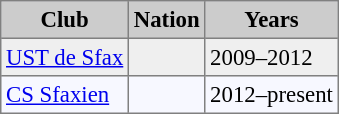<table bgcolor="#f7f8ff" cellpadding="3" cellspacing="0" border="1" style="font-size: 95%; border: gray solid 1px; border-collapse: collapse;">
<tr bgcolor="#CCCCCC">
<td align="center"><strong>Club</strong></td>
<td align="center"><strong>Nation</strong></td>
<td align="center"><strong>Years</strong></td>
</tr>
<tr bgcolor="#EFEFEF" align=left>
<td><a href='#'>UST de Sfax</a></td>
<td></td>
<td>2009–2012</td>
</tr>
<tr align=left>
<td><a href='#'>CS Sfaxien</a></td>
<td></td>
<td>2012–present</td>
</tr>
</table>
